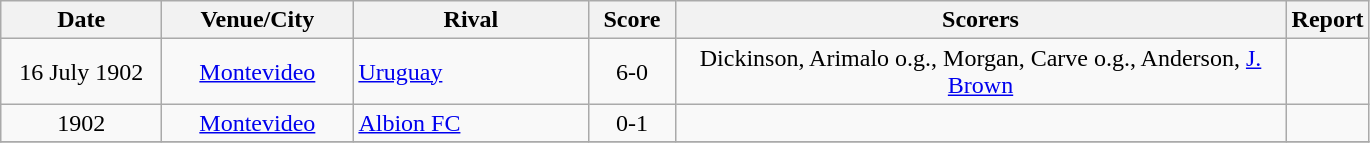<table class="wikitable" style="text-align:center">
<tr>
<th width=100px>Date</th>
<th width=120px>Venue/City</th>
<th width=150px>Rival</th>
<th width=50px>Score</th>
<th width=400px>Scorers</th>
<th width=30px>Report</th>
</tr>
<tr>
<td>16 July 1902</td>
<td><a href='#'>Montevideo</a></td>
<td align="left"> <a href='#'>Uruguay</a></td>
<td>6-0</td>
<td>Dickinson, Arimalo o.g., Morgan, Carve o.g., Anderson, <a href='#'>J. Brown</a></td>
<td></td>
</tr>
<tr>
<td>1902</td>
<td><a href='#'>Montevideo</a></td>
<td align="left"> <a href='#'>Albion FC</a></td>
<td>0-1</td>
<td></td>
<td></td>
</tr>
<tr>
</tr>
</table>
